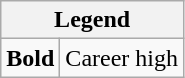<table class="wikitable">
<tr>
<th colspan="2">Legend</th>
</tr>
<tr>
<td><strong>Bold</strong></td>
<td>Career high</td>
</tr>
</table>
